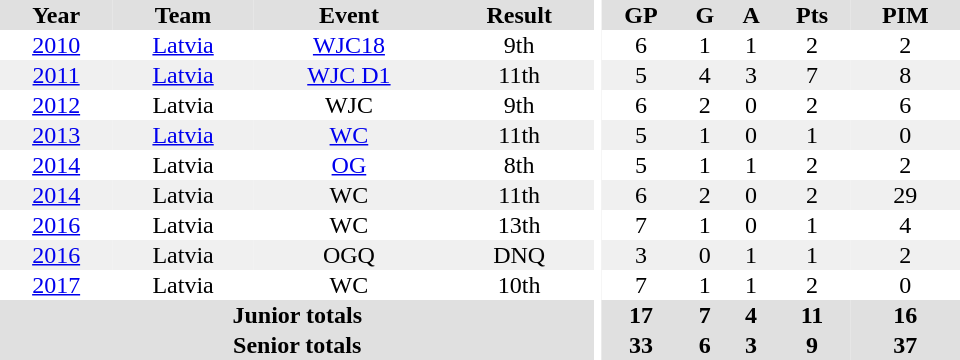<table border="0" cellpadding="1" cellspacing="0" ID="Table3" style="text-align:center; width:40em;">
<tr bgcolor="#e0e0e0">
<th>Year</th>
<th>Team</th>
<th>Event</th>
<th>Result</th>
<th rowspan="99" bgcolor="#ffffff"></th>
<th>GP</th>
<th>G</th>
<th>A</th>
<th>Pts</th>
<th>PIM</th>
</tr>
<tr>
<td><a href='#'>2010</a></td>
<td><a href='#'>Latvia</a></td>
<td><a href='#'>WJC18</a></td>
<td>9th</td>
<td>6</td>
<td>1</td>
<td>1</td>
<td>2</td>
<td>2</td>
</tr>
<tr bgcolor="#f0f0f0">
<td><a href='#'>2011</a></td>
<td><a href='#'>Latvia</a></td>
<td><a href='#'>WJC D1</a></td>
<td>11th</td>
<td>5</td>
<td>4</td>
<td>3</td>
<td>7</td>
<td>8</td>
</tr>
<tr>
<td><a href='#'>2012</a></td>
<td>Latvia</td>
<td>WJC</td>
<td>9th</td>
<td>6</td>
<td>2</td>
<td>0</td>
<td>2</td>
<td>6</td>
</tr>
<tr bgcolor="#f0f0f0">
<td><a href='#'>2013</a></td>
<td><a href='#'>Latvia</a></td>
<td><a href='#'>WC</a></td>
<td>11th</td>
<td>5</td>
<td>1</td>
<td>0</td>
<td>1</td>
<td>0</td>
</tr>
<tr>
<td><a href='#'>2014</a></td>
<td>Latvia</td>
<td><a href='#'>OG</a></td>
<td>8th</td>
<td>5</td>
<td>1</td>
<td>1</td>
<td>2</td>
<td>2</td>
</tr>
<tr bgcolor="#f0f0f0">
<td><a href='#'>2014</a></td>
<td>Latvia</td>
<td>WC</td>
<td>11th</td>
<td>6</td>
<td>2</td>
<td>0</td>
<td>2</td>
<td>29</td>
</tr>
<tr>
<td><a href='#'>2016</a></td>
<td>Latvia</td>
<td>WC</td>
<td>13th</td>
<td>7</td>
<td>1</td>
<td>0</td>
<td>1</td>
<td>4</td>
</tr>
<tr bgcolor="#f0f0f0">
<td><a href='#'>2016</a></td>
<td>Latvia</td>
<td>OGQ</td>
<td>DNQ</td>
<td>3</td>
<td>0</td>
<td>1</td>
<td>1</td>
<td>2</td>
</tr>
<tr>
<td><a href='#'>2017</a></td>
<td>Latvia</td>
<td>WC</td>
<td>10th</td>
<td>7</td>
<td>1</td>
<td>1</td>
<td>2</td>
<td>0</td>
</tr>
<tr bgcolor="#e0e0e0">
<th colspan="4">Junior totals</th>
<th>17</th>
<th>7</th>
<th>4</th>
<th>11</th>
<th>16</th>
</tr>
<tr bgcolor="#e0e0e0">
<th colspan="4">Senior totals</th>
<th>33</th>
<th>6</th>
<th>3</th>
<th>9</th>
<th>37</th>
</tr>
</table>
